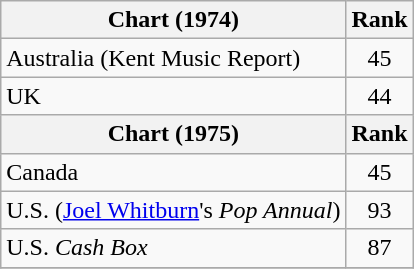<table class="wikitable sortable">
<tr>
<th>Chart (1974)</th>
<th style="text-align:center;">Rank</th>
</tr>
<tr>
<td>Australia (Kent Music Report)</td>
<td style="text-align:center;">45</td>
</tr>
<tr>
<td>UK </td>
<td style="text-align:center;">44</td>
</tr>
<tr>
<th>Chart (1975)</th>
<th style="text-align:center;">Rank</th>
</tr>
<tr>
<td>Canada </td>
<td style="text-align:center;">45</td>
</tr>
<tr>
<td>U.S. (<a href='#'>Joel Whitburn</a>'s <em>Pop Annual</em>)</td>
<td style="text-align:center;">93</td>
</tr>
<tr>
<td>U.S. <em>Cash Box</em> </td>
<td style="text-align:center;">87</td>
</tr>
<tr>
</tr>
</table>
